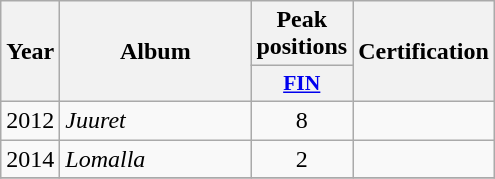<table class="wikitable">
<tr>
<th align="center" rowspan="2" width="10">Year</th>
<th align="center" rowspan="2" width="120">Album</th>
<th align="center" colspan="1" width="20">Peak positions</th>
<th align="center" rowspan="2" width="70">Certification</th>
</tr>
<tr>
<th scope="col" style="width:3em;font-size:90%;"><a href='#'>FIN</a><br></th>
</tr>
<tr>
<td style="text-align:center;">2012</td>
<td><em>Juuret</em></td>
<td style="text-align:center;">8</td>
<td style="text-align:center;"></td>
</tr>
<tr>
<td style="text-align:center;">2014</td>
<td><em>Lomalla</em></td>
<td style="text-align:center;">2</td>
<td style="text-align:center;"></td>
</tr>
<tr>
</tr>
</table>
